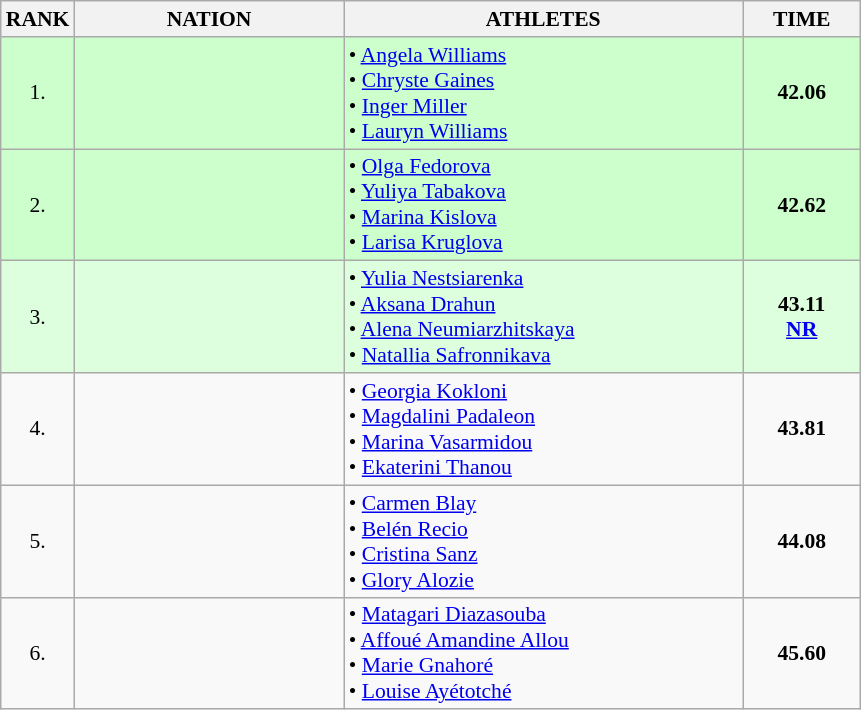<table class="wikitable" style="border-collapse: collapse; font-size: 90%;">
<tr>
<th>RANK</th>
<th style="width: 12em">NATION</th>
<th style="width: 18em">ATHLETES</th>
<th style="width: 5em">TIME</th>
</tr>
<tr style="background:#ccffcc;">
<td align="center">1.</td>
<td align="center"></td>
<td>• <a href='#'>Angela Williams</a><br>• <a href='#'>Chryste Gaines</a><br>• <a href='#'>Inger Miller</a><br>• <a href='#'>Lauryn Williams</a></td>
<td align="center"><strong>42.06</strong></td>
</tr>
<tr style="background:#ccffcc;">
<td align="center">2.</td>
<td align="center"></td>
<td>• <a href='#'>Olga Fedorova</a><br>• <a href='#'>Yuliya Tabakova</a><br>• <a href='#'>Marina Kislova</a><br>• <a href='#'>Larisa Kruglova</a></td>
<td align="center"><strong>42.62</strong></td>
</tr>
<tr style="background:#ddffdd;">
<td align="center">3.</td>
<td align="center"></td>
<td>• <a href='#'>Yulia Nestsiarenka</a><br>• <a href='#'>Aksana Drahun</a><br>• <a href='#'>Alena Neumiarzhitskaya</a><br>• <a href='#'>Natallia Safronnikava</a></td>
<td align="center"><strong>43.11</strong><br><strong><a href='#'>NR</a></strong></td>
</tr>
<tr>
<td align="center">4.</td>
<td align="center"></td>
<td>• <a href='#'>Georgia Kokloni</a><br>• <a href='#'>Magdalini Padaleon</a><br>• <a href='#'>Marina Vasarmidou</a><br>• <a href='#'>Ekaterini Thanou</a></td>
<td align="center"><strong>43.81</strong></td>
</tr>
<tr>
<td align="center">5.</td>
<td align="center"></td>
<td>• <a href='#'>Carmen Blay</a><br>• <a href='#'>Belén Recio</a><br>• <a href='#'>Cristina Sanz</a><br>• <a href='#'>Glory Alozie</a></td>
<td align="center"><strong>44.08</strong></td>
</tr>
<tr>
<td align="center">6.</td>
<td align="center"></td>
<td>• <a href='#'>Matagari Diazasouba</a><br>• <a href='#'>Affoué Amandine Allou</a><br>• <a href='#'>Marie Gnahoré</a><br>• <a href='#'>Louise Ayétotché</a></td>
<td align="center"><strong>45.60</strong></td>
</tr>
</table>
